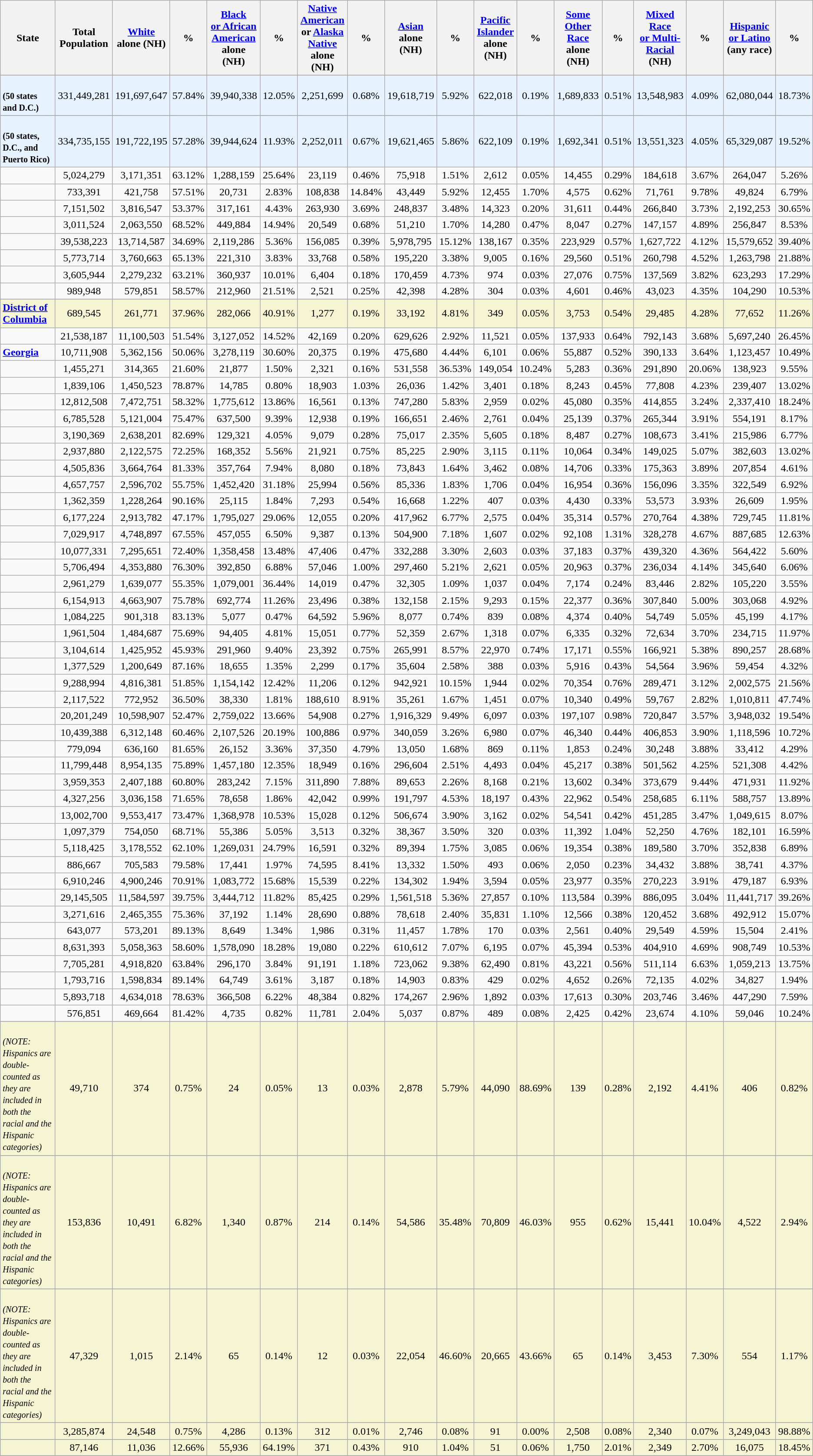<table class="wikitable sortable" style=text-align:center>
<tr>
<th>State</th>
<th>Total Population</th>
<th><a href='#'>White</a> alone (NH)</th>
<th>%</th>
<th><a href='#'>Black<br> or African American</a> alone (NH)</th>
<th>%</th>
<th><a href='#'>Native American</a><br> or <a href='#'>Alaska Native</a> alone (NH)</th>
<th>%</th>
<th><a href='#'>Asian</a> alone (NH)</th>
<th>%</th>
<th><a href='#'>Pacific Islander</a> alone (NH)</th>
<th>%</th>
<th><a href='#'>Some Other Race</a> alone (NH)</th>
<th>%</th>
<th><a href='#'>Mixed Race<br> or Multi-Racial</a> (NH)</th>
<th>%</th>
<th><a href='#'>Hispanic or Latino</a><br> (any race)</th>
<th>%</th>
</tr>
<tr>
</tr>
<tr style="background:#e6f3ff">
<td style=text-align:left><br> <small><strong>(50 states and D.C.)</strong></small></td>
<td>331,449,281</td>
<td>191,697,647</td>
<td>57.84%</td>
<td>39,940,338</td>
<td>12.05%</td>
<td>2,251,699</td>
<td>0.68%</td>
<td>19,618,719</td>
<td>5.92%</td>
<td>622,018</td>
<td>0.19%</td>
<td>1,689,833</td>
<td>0.51%</td>
<td>13,548,983</td>
<td>4.09%</td>
<td>62,080,044</td>
<td>18.73%</td>
</tr>
<tr>
</tr>
<tr style="background:#e6f3ff">
<td style=text-align:left><br><small> <strong>(50 states, D.C., and Puerto Rico)</strong></small></td>
<td>334,735,155</td>
<td>191,722,195</td>
<td>57.28%</td>
<td>39,944,624</td>
<td>11.93%</td>
<td>2,252,011</td>
<td>0.67%</td>
<td>19,621,465</td>
<td>5.86%</td>
<td>622,109</td>
<td>0.19%</td>
<td>1,692,341</td>
<td>0.51%</td>
<td>13,551,323</td>
<td>4.05%</td>
<td>65,329,087</td>
<td>19.52%</td>
</tr>
<tr>
<td style=text-align:left><strong></strong></td>
<td>5,024,279</td>
<td>3,171,351</td>
<td>63.12%</td>
<td>1,288,159</td>
<td>25.64%</td>
<td>23,119</td>
<td>0.46%</td>
<td>75,918</td>
<td>1.51%</td>
<td>2,612</td>
<td>0.05%</td>
<td>14,455</td>
<td>0.29%</td>
<td>184,618</td>
<td>3.67%</td>
<td>264,047</td>
<td>5.26%</td>
</tr>
<tr>
<td style=text-align:left><strong></strong></td>
<td>733,391</td>
<td>421,758</td>
<td>57.51%</td>
<td>20,731</td>
<td>2.83%</td>
<td>108,838</td>
<td>14.84%</td>
<td>43,449</td>
<td>5.92%</td>
<td>12,455</td>
<td>1.70%</td>
<td>4,575</td>
<td>0.62%</td>
<td>71,761</td>
<td>9.78%</td>
<td>49,824</td>
<td>6.79%</td>
</tr>
<tr>
<td style=text-align:left><strong></strong></td>
<td>7,151,502</td>
<td>3,816,547</td>
<td>53.37%</td>
<td>317,161</td>
<td>4.43%</td>
<td>263,930</td>
<td>3.69%</td>
<td>248,837</td>
<td>3.48%</td>
<td>14,323</td>
<td>0.20%</td>
<td>31,611</td>
<td>0.44%</td>
<td>266,840</td>
<td>3.73%</td>
<td>2,192,253</td>
<td>30.65%</td>
</tr>
<tr>
<td style=text-align:left><strong></strong></td>
<td>3,011,524</td>
<td>2,063,550</td>
<td>68.52%</td>
<td>449,884</td>
<td>14.94%</td>
<td>20,549</td>
<td>0.68%</td>
<td>51,210</td>
<td>1.70%</td>
<td>14,280</td>
<td>0.47%</td>
<td>8,047</td>
<td>0.27%</td>
<td>147,157</td>
<td>4.89%</td>
<td>256,847</td>
<td>8.53%</td>
</tr>
<tr>
<td style=text-align:left><strong></strong></td>
<td>39,538,223</td>
<td>13,714,587</td>
<td>34.69%</td>
<td>2,119,286</td>
<td>5.36%</td>
<td>156,085</td>
<td>0.39%</td>
<td>5,978,795</td>
<td>15.12%</td>
<td>138,167</td>
<td>0.35%</td>
<td>223,929</td>
<td>0.57%</td>
<td>1,627,722</td>
<td>4.12%</td>
<td>15,579,652</td>
<td>39.40%</td>
</tr>
<tr>
<td style=text-align:left><strong></strong></td>
<td>5,773,714</td>
<td>3,760,663</td>
<td>65.13%</td>
<td>221,310</td>
<td>3.83%</td>
<td>33,768</td>
<td>0.58%</td>
<td>195,220</td>
<td>3.38%</td>
<td>9,005</td>
<td>0.16%</td>
<td>29,560</td>
<td>0.51%</td>
<td>260,798</td>
<td>4.52%</td>
<td>1,263,798</td>
<td>21.88%</td>
</tr>
<tr>
<td style=text-align:left><strong></strong></td>
<td>3,605,944</td>
<td>2,279,232</td>
<td>63.21%</td>
<td>360,937</td>
<td>10.01%</td>
<td>6,404</td>
<td>0.18%</td>
<td>170,459</td>
<td>4.73%</td>
<td>974</td>
<td>0.03%</td>
<td>27,076</td>
<td>0.75%</td>
<td>137,569</td>
<td>3.82%</td>
<td>623,293</td>
<td>17.29%</td>
</tr>
<tr>
<td style=text-align:left><strong></strong></td>
<td>989,948</td>
<td>579,851</td>
<td>58.57%</td>
<td>212,960</td>
<td>21.51%</td>
<td>2,521</td>
<td>0.25%</td>
<td>42,398</td>
<td>4.28%</td>
<td>304</td>
<td>0.03%</td>
<td>4,601</td>
<td>0.46%</td>
<td>43,023</td>
<td>4.35%</td>
<td>104,290</td>
<td>10.53%</td>
</tr>
<tr>
</tr>
<tr style="background:#f5f5d3">
<td style=text-align:left> <strong><a href='#'>District of Columbia</a></strong></td>
<td>689,545</td>
<td>261,771</td>
<td>37.96%</td>
<td>282,066</td>
<td>40.91%</td>
<td>1,277</td>
<td>0.19%</td>
<td>33,192</td>
<td>4.81%</td>
<td>349</td>
<td>0.05%</td>
<td>3,753</td>
<td>0.54%</td>
<td>29,485</td>
<td>4.28%</td>
<td>77,652</td>
<td>11.26%</td>
</tr>
<tr>
<td style=text-align:left><strong></strong></td>
<td>21,538,187</td>
<td>11,100,503</td>
<td>51.54%</td>
<td>3,127,052</td>
<td>14.52%</td>
<td>42,169</td>
<td>0.20%</td>
<td>629,626</td>
<td>2.92%</td>
<td>11,521</td>
<td>0.05%</td>
<td>137,933</td>
<td>0.64%</td>
<td>792,143</td>
<td>3.68%</td>
<td>5,697,240</td>
<td>26.45%</td>
</tr>
<tr>
<td style=text-align:left><strong> <a href='#'>Georgia</a></strong></td>
<td>10,711,908</td>
<td>5,362,156</td>
<td>50.06%</td>
<td>3,278,119</td>
<td>30.60%</td>
<td>20,375</td>
<td>0.19%</td>
<td>475,680</td>
<td>4.44%</td>
<td>6,101</td>
<td>0.06%</td>
<td>55,887</td>
<td>0.52%</td>
<td>390,133</td>
<td>3.64%</td>
<td>1,123,457</td>
<td>10.49%</td>
</tr>
<tr>
<td style=text-align:left><strong></strong></td>
<td>1,455,271</td>
<td>314,365</td>
<td>21.60%</td>
<td>21,877</td>
<td>1.50%</td>
<td>2,321</td>
<td>0.16%</td>
<td>531,558</td>
<td>36.53%</td>
<td>149,054</td>
<td>10.24%</td>
<td>5,283</td>
<td>0.36%</td>
<td>291,890</td>
<td>20.06%</td>
<td>138,923</td>
<td>9.55%</td>
</tr>
<tr>
<td style=text-align:left><strong></strong></td>
<td>1,839,106</td>
<td>1,450,523</td>
<td>78.87%</td>
<td>14,785</td>
<td>0.80%</td>
<td>18,903</td>
<td>1.03%</td>
<td>26,036</td>
<td>1.42%</td>
<td>3,401</td>
<td>0.18%</td>
<td>8,243</td>
<td>0.45%</td>
<td>77,808</td>
<td>4.23%</td>
<td>239,407</td>
<td>13.02%</td>
</tr>
<tr>
<td style=text-align:left><strong></strong></td>
<td>12,812,508</td>
<td>7,472,751</td>
<td>58.32%</td>
<td>1,775,612</td>
<td>13.86%</td>
<td>16,561</td>
<td>0.13%</td>
<td>747,280</td>
<td>5.83%</td>
<td>2,959</td>
<td>0.02%</td>
<td>45,080</td>
<td>0.35%</td>
<td>414,855</td>
<td>3.24%</td>
<td>2,337,410</td>
<td>18.24%</td>
</tr>
<tr>
<td style=text-align:left><strong></strong></td>
<td>6,785,528</td>
<td>5,121,004</td>
<td>75.47%</td>
<td>637,500</td>
<td>9.39%</td>
<td>12,938</td>
<td>0.19%</td>
<td>166,651</td>
<td>2.46%</td>
<td>2,761</td>
<td>0.04%</td>
<td>25,139</td>
<td>0.37%</td>
<td>265,344</td>
<td>3.91%</td>
<td>554,191</td>
<td>8.17%</td>
</tr>
<tr>
<td style=text-align:left><strong></strong></td>
<td>3,190,369</td>
<td>2,638,201</td>
<td>82.69%</td>
<td>129,321</td>
<td>4.05%</td>
<td>9,079</td>
<td>0.28%</td>
<td>75,017</td>
<td>2.35%</td>
<td>5,605</td>
<td>0.18%</td>
<td>8,487</td>
<td>0.27%</td>
<td>108,673</td>
<td>3.41%</td>
<td>215,986</td>
<td>6.77%</td>
</tr>
<tr>
<td style=text-align:left><strong></strong></td>
<td>2,937,880</td>
<td>2,122,575</td>
<td>72.25%</td>
<td>168,352</td>
<td>5.56%</td>
<td>21,921</td>
<td>0.75%</td>
<td>85,225</td>
<td>2.90%</td>
<td>3,115</td>
<td>0.11%</td>
<td>10,064</td>
<td>0.34%</td>
<td>149,025</td>
<td>5.07%</td>
<td>382,603</td>
<td>13.02%</td>
</tr>
<tr>
<td style=text-align:left><strong></strong></td>
<td>4,505,836</td>
<td>3,664,764</td>
<td>81.33%</td>
<td>357,764</td>
<td>7.94%</td>
<td>8,080</td>
<td>0.18%</td>
<td>73,843</td>
<td>1.64%</td>
<td>3,462</td>
<td>0.08%</td>
<td>14,706</td>
<td>0.33%</td>
<td>175,363</td>
<td>3.89%</td>
<td>207,854</td>
<td>4.61%</td>
</tr>
<tr>
<td style=text-align:left><strong></strong></td>
<td>4,657,757</td>
<td>2,596,702</td>
<td>55.75%</td>
<td>1,452,420</td>
<td>31.18%</td>
<td>25,994</td>
<td>0.56%</td>
<td>85,336</td>
<td>1.83%</td>
<td>1,706</td>
<td>0.04%</td>
<td>16,954</td>
<td>0.36%</td>
<td>156,096</td>
<td>3.35%</td>
<td>322,549</td>
<td>6.92%</td>
</tr>
<tr>
<td style=text-align:left><strong></strong></td>
<td>1,362,359</td>
<td>1,228,264</td>
<td>90.16%</td>
<td>25,115</td>
<td>1.84%</td>
<td>7,293</td>
<td>0.54%</td>
<td>16,668</td>
<td>1.22%</td>
<td>407</td>
<td>0.03%</td>
<td>4,430</td>
<td>0.33%</td>
<td>53,573</td>
<td>3.93%</td>
<td>26,609</td>
<td>1.95%</td>
</tr>
<tr>
<td style=text-align:left><strong></strong></td>
<td>6,177,224</td>
<td>2,913,782</td>
<td>47.17%</td>
<td>1,795,027</td>
<td>29.06%</td>
<td>12,055</td>
<td>0.20%</td>
<td>417,962</td>
<td>6.77%</td>
<td>2,575</td>
<td>0.04%</td>
<td>35,314</td>
<td>0.57%</td>
<td>270,764</td>
<td>4.38%</td>
<td>729,745</td>
<td>11.81%</td>
</tr>
<tr>
<td style=text-align:left><strong></strong></td>
<td>7,029,917</td>
<td>4,748,897</td>
<td>67.55%</td>
<td>457,055</td>
<td>6.50%</td>
<td>9,387</td>
<td>0.13%</td>
<td>504,900</td>
<td>7.18%</td>
<td>1,607</td>
<td>0.02%</td>
<td>92,108</td>
<td>1.31%</td>
<td>328,278</td>
<td>4.67%</td>
<td>887,685</td>
<td>12.63%</td>
</tr>
<tr>
<td style=text-align:left><strong></strong></td>
<td>10,077,331</td>
<td>7,295,651</td>
<td>72.40%</td>
<td>1,358,458</td>
<td>13.48%</td>
<td>47,406</td>
<td>0.47%</td>
<td>332,288</td>
<td>3.30%</td>
<td>2,603</td>
<td>0.03%</td>
<td>37,183</td>
<td>0.37%</td>
<td>439,320</td>
<td>4.36%</td>
<td>564,422</td>
<td>5.60%</td>
</tr>
<tr>
<td style=text-align:left><strong></strong></td>
<td>5,706,494</td>
<td>4,353,880</td>
<td>76.30%</td>
<td>392,850</td>
<td>6.88%</td>
<td>57,046</td>
<td>1.00%</td>
<td>297,460</td>
<td>5.21%</td>
<td>2,621</td>
<td>0.05%</td>
<td>20,963</td>
<td>0.37%</td>
<td>236,034</td>
<td>4.14%</td>
<td>345,640</td>
<td>6.06%</td>
</tr>
<tr>
<td style=text-align:left><strong></strong></td>
<td>2,961,279</td>
<td>1,639,077</td>
<td>55.35%</td>
<td>1,079,001</td>
<td>36.44%</td>
<td>14,019</td>
<td>0.47%</td>
<td>32,305</td>
<td>1.09%</td>
<td>1,037</td>
<td>0.04%</td>
<td>7,174</td>
<td>0.24%</td>
<td>83,446</td>
<td>2.82%</td>
<td>105,220</td>
<td>3.55%</td>
</tr>
<tr>
<td style=text-align:left><strong></strong></td>
<td>6,154,913</td>
<td>4,663,907</td>
<td>75.78%</td>
<td>692,774</td>
<td>11.26%</td>
<td>23,496</td>
<td>0.38%</td>
<td>132,158</td>
<td>2.15%</td>
<td>9,293</td>
<td>0.15%</td>
<td>22,377</td>
<td>0.36%</td>
<td>307,840</td>
<td>5.00%</td>
<td>303,068</td>
<td>4.92%</td>
</tr>
<tr>
<td style=text-align:left><strong></strong></td>
<td>1,084,225</td>
<td>901,318</td>
<td>83.13%</td>
<td>5,077</td>
<td>0.47%</td>
<td>64,592</td>
<td>5.96%</td>
<td>8,077</td>
<td>0.74%</td>
<td>839</td>
<td>0.08%</td>
<td>4,374</td>
<td>0.40%</td>
<td>54,749</td>
<td>5.05%</td>
<td>45,199</td>
<td>4.17%</td>
</tr>
<tr>
<td style=text-align:left><strong></strong></td>
<td>1,961,504</td>
<td>1,484,687</td>
<td>75.69%</td>
<td>94,405</td>
<td>4.81%</td>
<td>15,051</td>
<td>0.77%</td>
<td>52,359</td>
<td>2.67%</td>
<td>1,318</td>
<td>0.07%</td>
<td>6,335</td>
<td>0.32%</td>
<td>72,634</td>
<td>3.70%</td>
<td>234,715</td>
<td>11.97%</td>
</tr>
<tr>
<td style=text-align:left><strong></strong></td>
<td>3,104,614</td>
<td>1,425,952</td>
<td>45.93%</td>
<td>291,960</td>
<td>9.40%</td>
<td>23,392</td>
<td>0.75%</td>
<td>265,991</td>
<td>8.57%</td>
<td>22,970</td>
<td>0.74%</td>
<td>17,171</td>
<td>0.55%</td>
<td>166,921</td>
<td>5.38%</td>
<td>890,257</td>
<td>28.68%</td>
</tr>
<tr>
<td style=text-align:left><strong></strong></td>
<td>1,377,529</td>
<td>1,200,649</td>
<td>87.16%</td>
<td>18,655</td>
<td>1.35%</td>
<td>2,299</td>
<td>0.17%</td>
<td>35,604</td>
<td>2.58%</td>
<td>388</td>
<td>0.03%</td>
<td>5,916</td>
<td>0.43%</td>
<td>54,564</td>
<td>3.96%</td>
<td>59,454</td>
<td>4.32%</td>
</tr>
<tr>
<td style=text-align:left><strong></strong></td>
<td>9,288,994</td>
<td>4,816,381</td>
<td>51.85%</td>
<td>1,154,142</td>
<td>12.42%</td>
<td>11,206</td>
<td>0.12%</td>
<td>942,921</td>
<td>10.15%</td>
<td>1,944</td>
<td>0.02%</td>
<td>70,354</td>
<td>0.76%</td>
<td>289,471</td>
<td>3.12%</td>
<td>2,002,575</td>
<td>21.56%</td>
</tr>
<tr>
<td style=text-align:left><strong></strong></td>
<td>2,117,522</td>
<td>772,952</td>
<td>36.50%</td>
<td>38,330</td>
<td>1.81%</td>
<td>188,610</td>
<td>8.91%</td>
<td>35,261</td>
<td>1.67%</td>
<td>1,451</td>
<td>0.07%</td>
<td>10,340</td>
<td>0.49%</td>
<td>59,767</td>
<td>2.82%</td>
<td>1,010,811</td>
<td>47.74%</td>
</tr>
<tr>
<td style=text-align:left><strong></strong></td>
<td>20,201,249</td>
<td>10,598,907</td>
<td>52.47%</td>
<td>2,759,022</td>
<td>13.66%</td>
<td>54,908</td>
<td>0.27%</td>
<td>1,916,329</td>
<td>9.49%</td>
<td>6,097</td>
<td>0.03%</td>
<td>197,107</td>
<td>0.98%</td>
<td>720,847</td>
<td>3.57%</td>
<td>3,948,032</td>
<td>19.54%</td>
</tr>
<tr>
<td style=text-align:left><strong></strong></td>
<td>10,439,388</td>
<td>6,312,148</td>
<td>60.46%</td>
<td>2,107,526</td>
<td>20.19%</td>
<td>100,886</td>
<td>0.97%</td>
<td>340,059</td>
<td>3.26%</td>
<td>6,980</td>
<td>0.07%</td>
<td>46,340</td>
<td>0.44%</td>
<td>406,853</td>
<td>3.90%</td>
<td>1,118,596</td>
<td>10.72%</td>
</tr>
<tr>
<td style=text-align:left><strong></strong></td>
<td>779,094</td>
<td>636,160</td>
<td>81.65%</td>
<td>26,152</td>
<td>3.36%</td>
<td>37,350</td>
<td>4.79%</td>
<td>13,050</td>
<td>1.68%</td>
<td>869</td>
<td>0.11%</td>
<td>1,853</td>
<td>0.24%</td>
<td>30,248</td>
<td>3.88%</td>
<td>33,412</td>
<td>4.29%</td>
</tr>
<tr>
<td style=text-align:left><strong></strong></td>
<td>11,799,448</td>
<td>8,954,135</td>
<td>75.89%</td>
<td>1,457,180</td>
<td>12.35%</td>
<td>18,949</td>
<td>0.16%</td>
<td>296,604</td>
<td>2.51%</td>
<td>4,493</td>
<td>0.04%</td>
<td>45,217</td>
<td>0.38%</td>
<td>501,562</td>
<td>4.25%</td>
<td>521,308</td>
<td>4.42%</td>
</tr>
<tr>
<td style=text-align:left><strong></strong></td>
<td>3,959,353</td>
<td>2,407,188</td>
<td>60.80%</td>
<td>283,242</td>
<td>7.15%</td>
<td>311,890</td>
<td>7.88%</td>
<td>89,653</td>
<td>2.26%</td>
<td>8,168</td>
<td>0.21%</td>
<td>13,602</td>
<td>0.34%</td>
<td>373,679</td>
<td>9.44%</td>
<td>471,931</td>
<td>11.92%</td>
</tr>
<tr>
<td style=text-align:left><strong></strong></td>
<td>4,327,256</td>
<td>3,036,158</td>
<td>71.65%</td>
<td>78,658</td>
<td>1.86%</td>
<td>42,042</td>
<td>0.99%</td>
<td>191,797</td>
<td>4.53%</td>
<td>18,197</td>
<td>0.43%</td>
<td>22,962</td>
<td>0.54%</td>
<td>258,685</td>
<td>6.11%</td>
<td>588,757</td>
<td>13.89%</td>
</tr>
<tr>
<td style=text-align:left><strong></strong></td>
<td>13,002,700</td>
<td>9,553,417</td>
<td>73.47%</td>
<td>1,368,978</td>
<td>10.53%</td>
<td>15,028</td>
<td>0.12%</td>
<td>506,674</td>
<td>3.90%</td>
<td>3,162</td>
<td>0.02%</td>
<td>54,541</td>
<td>0.42%</td>
<td>451,285</td>
<td>3.47%</td>
<td>1,049,615</td>
<td>8.07%</td>
</tr>
<tr>
<td style=text-align:left><strong></strong></td>
<td>1,097,379</td>
<td>754,050</td>
<td>68.71%</td>
<td>55,386</td>
<td>5.05%</td>
<td>3,513</td>
<td>0.32%</td>
<td>38,367</td>
<td>3.50%</td>
<td>320</td>
<td>0.03%</td>
<td>11,392</td>
<td>1.04%</td>
<td>52,250</td>
<td>4.76%</td>
<td>182,101</td>
<td>16.59%</td>
</tr>
<tr>
<td style=text-align:left><strong></strong></td>
<td>5,118,425</td>
<td>3,178,552</td>
<td>62.10%</td>
<td>1,269,031</td>
<td>24.79%</td>
<td>16,591</td>
<td>0.32%</td>
<td>89,394</td>
<td>1.75%</td>
<td>3,085</td>
<td>0.06%</td>
<td>19,354</td>
<td>0.38%</td>
<td>189,580</td>
<td>3.70%</td>
<td>352,838</td>
<td>6.89%</td>
</tr>
<tr>
<td style=text-align:left><strong></strong></td>
<td>886,667</td>
<td>705,583</td>
<td>79.58%</td>
<td>17,441</td>
<td>1.97%</td>
<td>74,595</td>
<td>8.41%</td>
<td>13,332</td>
<td>1.50%</td>
<td>493</td>
<td>0.06%</td>
<td>2,050</td>
<td>0.23%</td>
<td>34,432</td>
<td>3.88%</td>
<td>38,741</td>
<td>4.37%</td>
</tr>
<tr>
<td style=text-align:left><strong></strong></td>
<td>6,910,246</td>
<td>4,900,246</td>
<td>70.91%</td>
<td>1,083,772</td>
<td>15.68%</td>
<td>15,539</td>
<td>0.22%</td>
<td>134,302</td>
<td>1.94%</td>
<td>3,594</td>
<td>0.05%</td>
<td>23,977</td>
<td>0.35%</td>
<td>270,223</td>
<td>3.91%</td>
<td>479,187</td>
<td>6.93%</td>
</tr>
<tr>
<td style=text-align:left><strong></strong></td>
<td>29,145,505</td>
<td>11,584,597</td>
<td>39.75%</td>
<td>3,444,712</td>
<td>11.82%</td>
<td>85,425</td>
<td>0.29%</td>
<td>1,561,518</td>
<td>5.36%</td>
<td>27,857</td>
<td>0.10%</td>
<td>113,584</td>
<td>0.39%</td>
<td>886,095</td>
<td>3.04%</td>
<td>11,441,717</td>
<td>39.26%</td>
</tr>
<tr>
<td style=text-align:left><strong></strong></td>
<td>3,271,616</td>
<td>2,465,355</td>
<td>75.36%</td>
<td>37,192</td>
<td>1.14%</td>
<td>28,690</td>
<td>0.88%</td>
<td>78,618</td>
<td>2.40%</td>
<td>35,831</td>
<td>1.10%</td>
<td>12,566</td>
<td>0.38%</td>
<td>120,452</td>
<td>3.68%</td>
<td>492,912</td>
<td>15.07%</td>
</tr>
<tr>
<td style=text-align:left><strong></strong></td>
<td>643,077</td>
<td>573,201</td>
<td>89.13%</td>
<td>8,649</td>
<td>1.34%</td>
<td>1,986</td>
<td>0.31%</td>
<td>11,457</td>
<td>1.78%</td>
<td>170</td>
<td>0.03%</td>
<td>2,561</td>
<td>0.40%</td>
<td>29,549</td>
<td>4.59%</td>
<td>15,504</td>
<td>2.41%</td>
</tr>
<tr>
<td style=text-align:left><strong></strong></td>
<td>8,631,393</td>
<td>5,058,363</td>
<td>58.60%</td>
<td>1,578,090</td>
<td>18.28%</td>
<td>19,080</td>
<td>0.22%</td>
<td>610,612</td>
<td>7.07%</td>
<td>6,195</td>
<td>0.07%</td>
<td>45,394</td>
<td>0.53%</td>
<td>404,910</td>
<td>4.69%</td>
<td>908,749</td>
<td>10.53%</td>
</tr>
<tr>
<td style=text-align:left><strong></strong></td>
<td>7,705,281</td>
<td>4,918,820</td>
<td>63.84%</td>
<td>296,170</td>
<td>3.84%</td>
<td>91,191</td>
<td>1.18%</td>
<td>723,062</td>
<td>9.38%</td>
<td>62,490</td>
<td>0.81%</td>
<td>43,221</td>
<td>0.56%</td>
<td>511,114</td>
<td>6.63%</td>
<td>1,059,213</td>
<td>13.75%</td>
</tr>
<tr>
<td style=text-align:left><strong></strong></td>
<td>1,793,716</td>
<td>1,598,834</td>
<td>89.14%</td>
<td>64,749</td>
<td>3.61%</td>
<td>3,187</td>
<td>0.18%</td>
<td>14,903</td>
<td>0.83%</td>
<td>429</td>
<td>0.02%</td>
<td>4,652</td>
<td>0.26%</td>
<td>72,135</td>
<td>4.02%</td>
<td>34,827</td>
<td>1.94%</td>
</tr>
<tr>
<td style=text-align:left><strong></strong></td>
<td>5,893,718</td>
<td>4,634,018</td>
<td>78.63%</td>
<td>366,508</td>
<td>6.22%</td>
<td>48,384</td>
<td>0.82%</td>
<td>174,267</td>
<td>2.96%</td>
<td>1,892</td>
<td>0.03%</td>
<td>17,613</td>
<td>0.30%</td>
<td>203,746</td>
<td>3.46%</td>
<td>447,290</td>
<td>7.59%</td>
</tr>
<tr>
<td style=text-align:left><strong></strong></td>
<td>576,851</td>
<td>469,664</td>
<td>81.42%</td>
<td>4,735</td>
<td>0.82%</td>
<td>11,781</td>
<td>2.04%</td>
<td>5,037</td>
<td>0.87%</td>
<td>489</td>
<td>0.08%</td>
<td>2,425</td>
<td>0.42%</td>
<td>23,674</td>
<td>4.10%</td>
<td>59,046</td>
<td>10.24%</td>
</tr>
<tr>
</tr>
<tr style="background:#f5f5d3">
<td style=text-align:left><strong></strong><br><small><em>(NOTE: Hispanics are double-counted as they are included in both the racial and the Hispanic categories)</em></small></td>
<td>49,710</td>
<td>374</td>
<td>0.75%</td>
<td>24</td>
<td>0.05%</td>
<td>13</td>
<td>0.03%</td>
<td>2,878</td>
<td>5.79%</td>
<td>44,090</td>
<td>88.69%</td>
<td>139</td>
<td>0.28%</td>
<td>2,192</td>
<td>4.41%</td>
<td>406</td>
<td>0.82%</td>
</tr>
<tr>
</tr>
<tr style="background:#f5f5d3">
<td style=text-align:left><strong></strong><br> <small><em>(NOTE: Hispanics are double-counted as they are included in both the racial and the Hispanic categories)</em></small></td>
<td>153,836</td>
<td>10,491</td>
<td>6.82%</td>
<td>1,340</td>
<td>0.87%</td>
<td>214</td>
<td>0.14%</td>
<td>54,586</td>
<td>35.48%</td>
<td>70,809</td>
<td>46.03%</td>
<td>955</td>
<td>0.62%</td>
<td>15,441</td>
<td>10.04%</td>
<td>4,522</td>
<td>2.94%</td>
</tr>
<tr>
</tr>
<tr style="background:#f5f5d3">
<td style=text-align:left><strong></strong><br> <small><em>(NOTE: Hispanics are double-counted as they are included in both the racial and the Hispanic categories)</em></small></td>
<td>47,329</td>
<td>1,015</td>
<td>2.14%</td>
<td>65</td>
<td>0.14%</td>
<td>12</td>
<td>0.03%</td>
<td>22,054</td>
<td>46.60%</td>
<td>20,665</td>
<td>43.66%</td>
<td>65</td>
<td>0.14%</td>
<td>3,453</td>
<td>7.30%</td>
<td>554</td>
<td>1.17%</td>
</tr>
<tr>
</tr>
<tr style="background:#f5f5d3">
<td style=text-align:left><strong></strong></td>
<td>3,285,874</td>
<td>24,548</td>
<td>0.75%</td>
<td>4,286</td>
<td>0.13%</td>
<td>312</td>
<td>0.01%</td>
<td>2,746</td>
<td>0.08%</td>
<td>91</td>
<td>0.00%</td>
<td>2,508</td>
<td>0.08%</td>
<td>2,340</td>
<td>0.07%</td>
<td>3,249,043</td>
<td>98.88%</td>
</tr>
<tr>
</tr>
<tr style="background:#f5f5d3">
<td style=text-align:left><strong></strong></td>
<td>87,146</td>
<td>11,036</td>
<td>12.66%</td>
<td>55,936</td>
<td>64.19%</td>
<td>371</td>
<td>0.43%</td>
<td>910</td>
<td>1.04%</td>
<td>51</td>
<td>0.06%</td>
<td>1,750</td>
<td>2.01%</td>
<td>2,349</td>
<td>2.70%</td>
<td>16,075</td>
<td>18.45%</td>
</tr>
<tr>
</tr>
</table>
